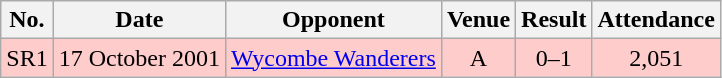<table class="wikitable sortable" style="text-align:center;">
<tr>
<th>No.</th>
<th>Date</th>
<th>Opponent</th>
<th>Venue</th>
<th>Result</th>
<th>Attendance</th>
</tr>
<tr style="background:#fcc;">
<td>SR1</td>
<td>17 October 2001</td>
<td><a href='#'>Wycombe Wanderers</a></td>
<td>A</td>
<td>0–1</td>
<td>2,051</td>
</tr>
</table>
